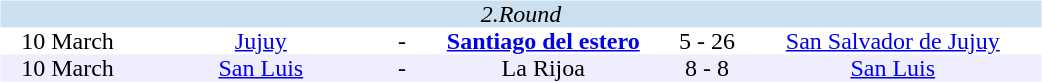<table width=700>
<tr>
<td width=700 valign="top"><br><table border=0 cellspacing=0 cellpadding=0 style="font-size: 100%; border-collapse: collapse;" width=100%>
<tr bgcolor="#CADFF0">
<td style="font-size:100%"; align="center" colspan="6"><em>2.Round</em></td>
</tr>
<tr align=center bgcolor=#FFFFFF>
<td width=90>10 March</td>
<td width=170><a href='#'>Jujuy</a></td>
<td width=20>-</td>
<td width=170><strong><a href='#'>Santiago del estero</a></strong></td>
<td width=50>5 - 26</td>
<td width=200><a href='#'>San Salvador de Jujuy</a></td>
</tr>
<tr align=center bgcolor=#EEEEFF>
<td width=90>10 March</td>
<td width=170><a href='#'>San Luis</a></td>
<td width=20>-</td>
<td width=170>La Rijoa</td>
<td width=50>8 - 8</td>
<td width=200><a href='#'>San Luis</a></td>
</tr>
</table>
</td>
</tr>
</table>
